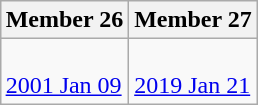<table class=wikitable align=right>
<tr>
<th>Member 26</th>
<th>Member 27</th>
</tr>
<tr>
<td><br><a href='#'>2001 Jan 09</a></td>
<td><br><a href='#'>2019 Jan 21</a></td>
</tr>
</table>
